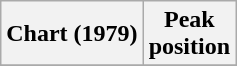<table class="wikitable sortable plainrowheaders">
<tr>
<th>Chart (1979)</th>
<th>Peak<br>position</th>
</tr>
<tr>
</tr>
</table>
